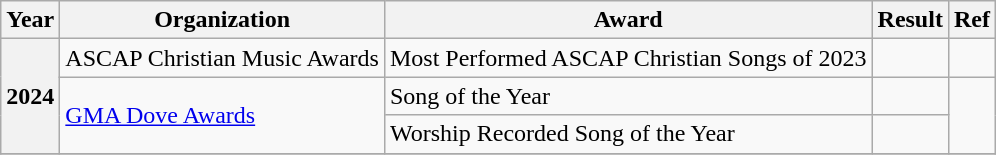<table class="wikitable plainrowheaders">
<tr>
<th>Year</th>
<th>Organization</th>
<th>Award</th>
<th>Result</th>
<th style="text-align:center">Ref</th>
</tr>
<tr>
<th scope="row" rowspan="3">2024</th>
<td>ASCAP Christian Music Awards</td>
<td>Most Performed ASCAP Christian Songs of 2023</td>
<td></td>
<td></td>
</tr>
<tr>
<td rowspan="2"><a href='#'>GMA Dove Awards</a></td>
<td>Song of the Year</td>
<td></td>
<td rowspan="2"></td>
</tr>
<tr>
<td>Worship Recorded Song of the Year</td>
<td></td>
</tr>
<tr>
</tr>
</table>
